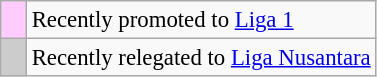<table class="wikitable" style="font-size:95%">
<tr>
<td style="width:10px;background:#ffccff"></td>
<td>Recently promoted to <a href='#'>Liga 1</a></td>
</tr>
<tr>
<td style="width:10px;background:#cccccc"></td>
<td>Recently relegated to <a href='#'>Liga Nusantara</a></td>
</tr>
</table>
